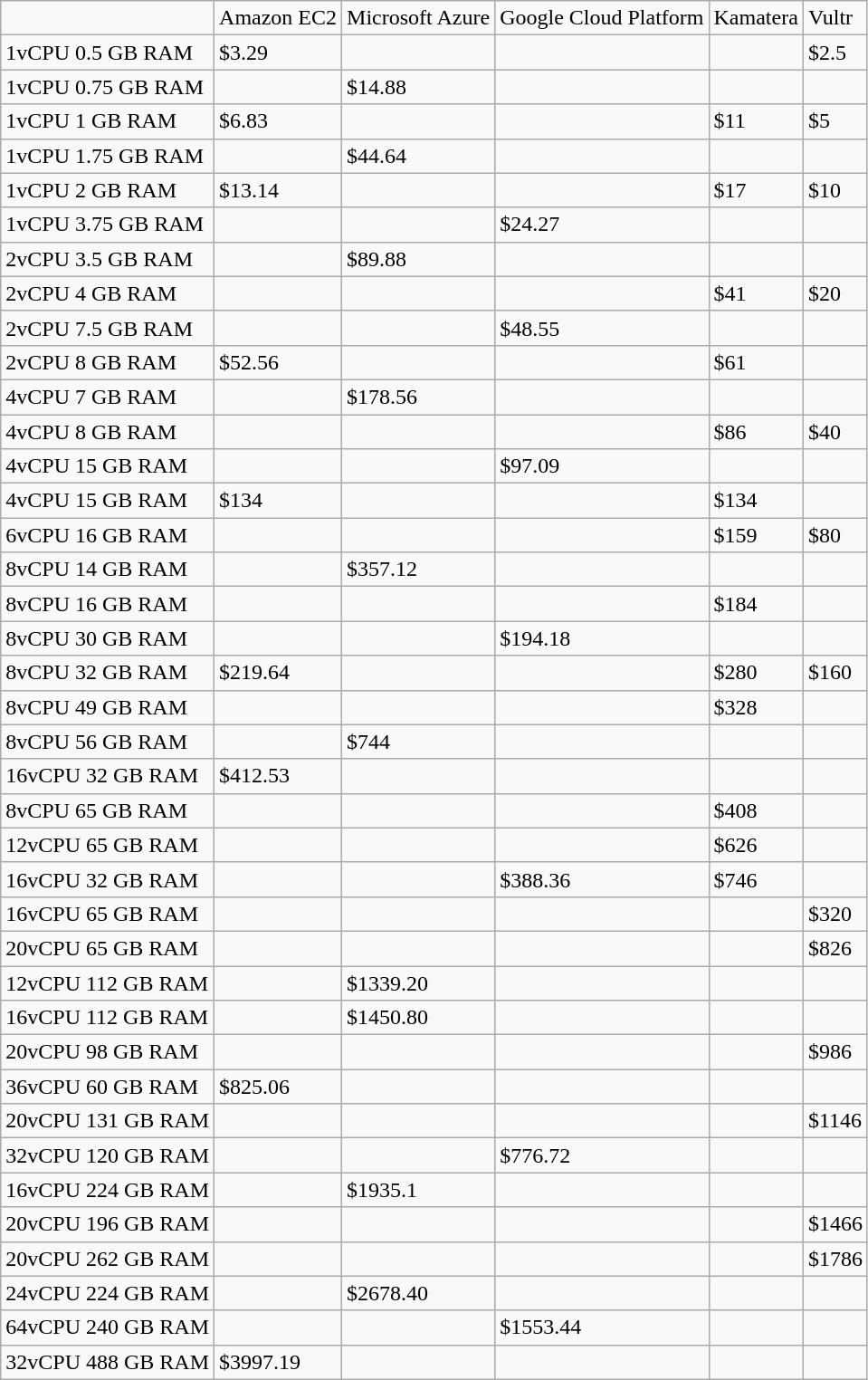<table class="wikitable mw-collapsible mw-collapsed">
<tr>
<td></td>
<td>Amazon EC2</td>
<td>Microsoft Azure</td>
<td>Google Cloud Platform</td>
<td>Kamatera</td>
<td>Vultr</td>
</tr>
<tr>
<td>1vCPU 0.5 GB RAM</td>
<td>$3.29</td>
<td></td>
<td></td>
<td></td>
<td>$2.5</td>
</tr>
<tr>
<td>1vCPU 0.75 GB RAM</td>
<td></td>
<td>$14.88</td>
<td></td>
<td></td>
<td></td>
</tr>
<tr>
<td>1vCPU 1 GB RAM</td>
<td>$6.83</td>
<td></td>
<td></td>
<td>$11</td>
<td>$5</td>
</tr>
<tr>
<td>1vCPU 1.75 GB RAM</td>
<td></td>
<td>$44.64</td>
<td></td>
<td></td>
<td></td>
</tr>
<tr>
<td>1vCPU 2 GB RAM</td>
<td>$13.14</td>
<td></td>
<td></td>
<td>$17</td>
<td>$10</td>
</tr>
<tr>
<td>1vCPU 3.75 GB RAM</td>
<td></td>
<td></td>
<td>$24.27</td>
<td></td>
<td></td>
</tr>
<tr>
<td>2vCPU 3.5 GB RAM</td>
<td></td>
<td>$89.88</td>
<td></td>
<td></td>
<td></td>
</tr>
<tr>
<td>2vCPU 4 GB RAM</td>
<td></td>
<td></td>
<td></td>
<td>$41</td>
<td>$20</td>
</tr>
<tr>
<td>2vCPU 7.5 GB RAM</td>
<td></td>
<td></td>
<td>$48.55</td>
<td></td>
<td></td>
</tr>
<tr>
<td>2vCPU 8 GB RAM</td>
<td>$52.56</td>
<td></td>
<td></td>
<td>$61</td>
<td></td>
</tr>
<tr>
<td>4vCPU 7 GB RAM</td>
<td></td>
<td>$178.56</td>
<td></td>
<td></td>
<td></td>
</tr>
<tr>
<td>4vCPU 8 GB RAM</td>
<td></td>
<td></td>
<td></td>
<td>$86</td>
<td>$40</td>
</tr>
<tr>
<td>4vCPU 15 GB RAM</td>
<td></td>
<td></td>
<td>$97.09</td>
<td></td>
<td></td>
</tr>
<tr>
<td>4vCPU 15 GB RAM</td>
<td>$134</td>
<td></td>
<td></td>
<td>$134</td>
<td></td>
</tr>
<tr>
<td>6vCPU 16 GB RAM</td>
<td></td>
<td></td>
<td></td>
<td>$159</td>
<td>$80</td>
</tr>
<tr>
<td>8vCPU 14 GB RAM</td>
<td></td>
<td>$357.12</td>
<td></td>
<td></td>
<td></td>
</tr>
<tr>
<td>8vCPU 16 GB RAM</td>
<td></td>
<td></td>
<td></td>
<td>$184</td>
<td></td>
</tr>
<tr>
<td>8vCPU 30 GB RAM</td>
<td></td>
<td></td>
<td>$194.18</td>
<td></td>
<td></td>
</tr>
<tr>
<td>8vCPU 32 GB RAM</td>
<td>$219.64</td>
<td></td>
<td></td>
<td>$280</td>
<td>$160</td>
</tr>
<tr>
<td>8vCPU 49 GB RAM</td>
<td></td>
<td></td>
<td></td>
<td>$328</td>
<td></td>
</tr>
<tr>
<td>8vCPU 56 GB RAM</td>
<td></td>
<td>$744</td>
<td></td>
<td></td>
<td></td>
</tr>
<tr>
<td>16vCPU 32 GB RAM</td>
<td>$412.53</td>
<td></td>
<td></td>
<td></td>
<td></td>
</tr>
<tr>
<td>8vCPU 65 GB RAM</td>
<td></td>
<td></td>
<td></td>
<td>$408</td>
<td></td>
</tr>
<tr>
<td>12vCPU 65 GB RAM</td>
<td></td>
<td></td>
<td></td>
<td>$626</td>
<td></td>
</tr>
<tr>
<td>16vCPU 32 GB RAM</td>
<td></td>
<td></td>
<td>$388.36</td>
<td>$746</td>
<td></td>
</tr>
<tr>
<td>16vCPU 65 GB RAM</td>
<td></td>
<td></td>
<td></td>
<td></td>
<td>$320</td>
</tr>
<tr>
<td>20vCPU 65 GB RAM</td>
<td></td>
<td></td>
<td></td>
<td></td>
<td>$826</td>
</tr>
<tr>
<td>12vCPU 112 GB RAM</td>
<td></td>
<td>$1339.20</td>
<td></td>
<td></td>
<td></td>
</tr>
<tr>
<td>16vCPU 112 GB RAM</td>
<td></td>
<td>$1450.80</td>
<td></td>
<td></td>
<td></td>
</tr>
<tr>
<td>20vCPU 98 GB RAM</td>
<td></td>
<td></td>
<td></td>
<td></td>
<td>$986</td>
</tr>
<tr>
<td>36vCPU 60 GB RAM</td>
<td>$825.06</td>
<td></td>
<td></td>
<td></td>
<td></td>
</tr>
<tr>
<td>20vCPU 131 GB RAM</td>
<td></td>
<td></td>
<td></td>
<td></td>
<td>$1146</td>
</tr>
<tr>
<td>32vCPU 120 GB RAM</td>
<td></td>
<td></td>
<td>$776.72</td>
<td></td>
<td></td>
</tr>
<tr>
<td>16vCPU 224 GB RAM</td>
<td></td>
<td>$1935.1</td>
<td></td>
<td></td>
<td></td>
</tr>
<tr>
<td>20vCPU 196 GB RAM</td>
<td></td>
<td></td>
<td></td>
<td></td>
<td>$1466</td>
</tr>
<tr>
<td>20vCPU 262 GB RAM</td>
<td></td>
<td></td>
<td></td>
<td></td>
<td>$1786</td>
</tr>
<tr>
<td>24vCPU 224 GB RAM</td>
<td></td>
<td>$2678.40</td>
<td></td>
<td></td>
<td></td>
</tr>
<tr>
<td>64vCPU 240 GB RAM</td>
<td></td>
<td></td>
<td>$1553.44</td>
<td></td>
<td></td>
</tr>
<tr>
<td>32vCPU 488 GB RAM</td>
<td>$3997.19</td>
<td></td>
<td></td>
<td></td>
<td></td>
</tr>
</table>
